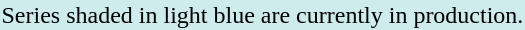<table>
<tr style="background:#cfecec;">
<td>Series shaded in light blue are currently in production.</td>
</tr>
</table>
